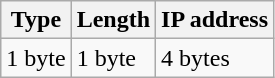<table class="wikitable">
<tr>
<th>Type</th>
<th>Length</th>
<th>IP address</th>
</tr>
<tr>
<td>1 byte</td>
<td>1 byte</td>
<td>4 bytes</td>
</tr>
</table>
